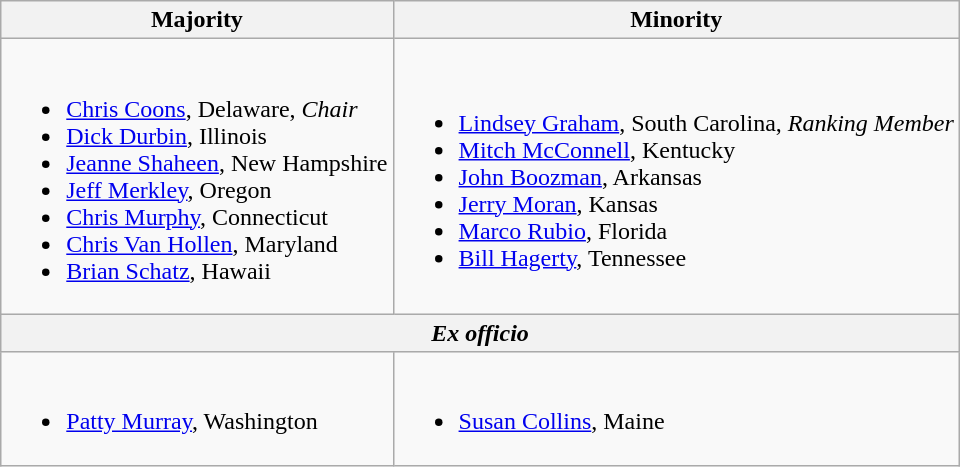<table class=wikitable>
<tr>
<th>Majority</th>
<th>Minority</th>
</tr>
<tr>
<td><br><ul><li><a href='#'>Chris Coons</a>, Delaware, <em>Chair</em></li><li><a href='#'>Dick Durbin</a>, Illinois</li><li><a href='#'>Jeanne Shaheen</a>, New Hampshire</li><li><a href='#'>Jeff Merkley</a>, Oregon</li><li><a href='#'>Chris Murphy</a>, Connecticut</li><li><a href='#'>Chris Van Hollen</a>, Maryland</li><li><a href='#'>Brian Schatz</a>, Hawaii</li></ul></td>
<td><br><ul><li><a href='#'>Lindsey Graham</a>, South Carolina, <em>Ranking Member</em></li><li><a href='#'>Mitch McConnell</a>, Kentucky</li><li><a href='#'>John Boozman</a>, Arkansas</li><li><a href='#'>Jerry Moran</a>, Kansas</li><li><a href='#'>Marco Rubio</a>, Florida</li><li><a href='#'>Bill Hagerty</a>, Tennessee</li></ul></td>
</tr>
<tr>
<th colspan=2 align=center><em>Ex officio</em></th>
</tr>
<tr>
<td><br><ul><li><a href='#'>Patty Murray</a>, Washington</li></ul></td>
<td><br><ul><li><a href='#'>Susan Collins</a>, Maine</li></ul></td>
</tr>
</table>
